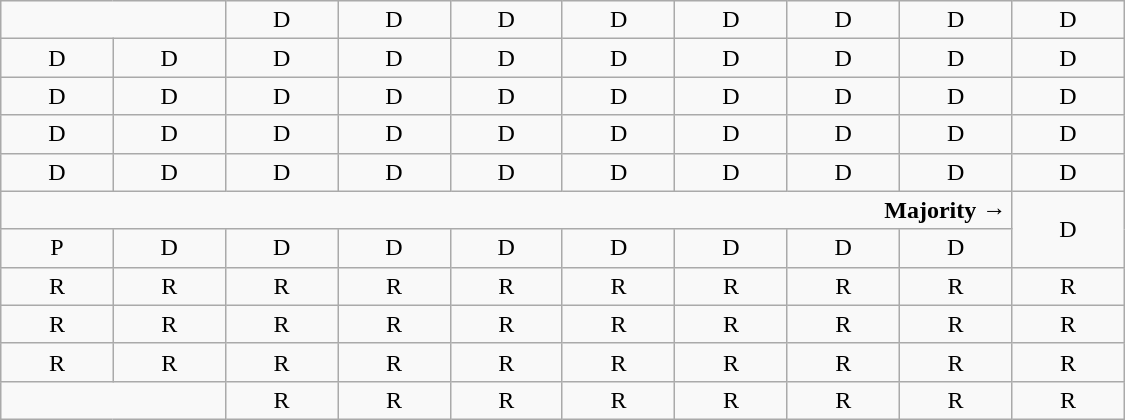<table class="wikitable" style="text-align:center" width=750px>
<tr>
<td colspan=2> </td>
<td>D</td>
<td>D</td>
<td>D</td>
<td>D</td>
<td>D</td>
<td>D</td>
<td>D</td>
<td>D</td>
</tr>
<tr>
<td width=10%  >D</td>
<td width=10%  >D</td>
<td width=10%  >D</td>
<td width=10%  >D</td>
<td width=10%  >D</td>
<td width=10%  >D</td>
<td width=10%  >D</td>
<td width=10%  >D</td>
<td width=10%  >D</td>
<td width=10%  >D</td>
</tr>
<tr>
<td>D</td>
<td>D</td>
<td>D</td>
<td>D</td>
<td>D</td>
<td>D</td>
<td>D</td>
<td>D</td>
<td>D</td>
<td>D</td>
</tr>
<tr>
<td>D</td>
<td>D</td>
<td>D</td>
<td>D</td>
<td>D</td>
<td>D</td>
<td>D</td>
<td>D</td>
<td>D</td>
<td>D</td>
</tr>
<tr>
<td>D</td>
<td>D</td>
<td>D</td>
<td>D</td>
<td>D<br></td>
<td>D<br></td>
<td>D<br></td>
<td>D<br></td>
<td>D<br></td>
<td>D<br></td>
</tr>
<tr>
<td colspan=9 align=right><strong>Majority →</strong></td>
<td rowspan=2 >D<br></td>
</tr>
<tr>
<td>P</td>
<td>D<br></td>
<td>D<br></td>
<td>D<br></td>
<td>D<br></td>
<td>D<br></td>
<td>D<br></td>
<td>D<br></td>
<td>D<br></td>
</tr>
<tr>
<td>R<br></td>
<td>R<br></td>
<td>R<br></td>
<td>R<br></td>
<td>R<br></td>
<td>R<br></td>
<td>R<br></td>
<td>R<br></td>
<td>R<br></td>
<td>R<br></td>
</tr>
<tr>
<td>R</td>
<td>R</td>
<td>R<br></td>
<td>R<br></td>
<td>R<br></td>
<td>R<br></td>
<td>R<br></td>
<td>R<br></td>
<td>R<br></td>
<td>R<br></td>
</tr>
<tr>
<td>R</td>
<td>R</td>
<td>R</td>
<td>R</td>
<td>R</td>
<td>R</td>
<td>R</td>
<td>R</td>
<td>R</td>
<td>R</td>
</tr>
<tr>
<td colspan=2> </td>
<td>R</td>
<td>R</td>
<td>R</td>
<td>R</td>
<td>R</td>
<td>R</td>
<td>R</td>
<td>R</td>
</tr>
</table>
